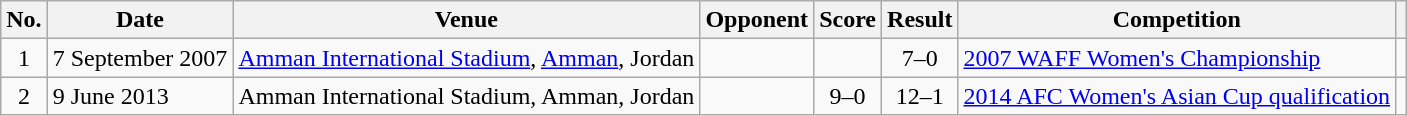<table class="wikitable sortable">
<tr>
<th scope="col">No.</th>
<th scope="col">Date</th>
<th scope="col">Venue</th>
<th scope="col">Opponent</th>
<th scope="col">Score</th>
<th scope="col">Result</th>
<th scope="col">Competition</th>
<th scope="col" class="unsortable"></th>
</tr>
<tr>
<td align="center">1</td>
<td>7 September 2007</td>
<td><a href='#'>Amman International Stadium</a>, <a href='#'>Amman</a>, Jordan</td>
<td></td>
<td align="center"></td>
<td align="center">7–0</td>
<td><a href='#'>2007 WAFF Women's Championship</a></td>
<td></td>
</tr>
<tr>
<td align="center">2</td>
<td>9 June 2013</td>
<td>Amman International Stadium, Amman, Jordan</td>
<td></td>
<td align="center">9–0</td>
<td align="center">12–1</td>
<td><a href='#'>2014 AFC Women's Asian Cup qualification</a></td>
<td></td>
</tr>
</table>
